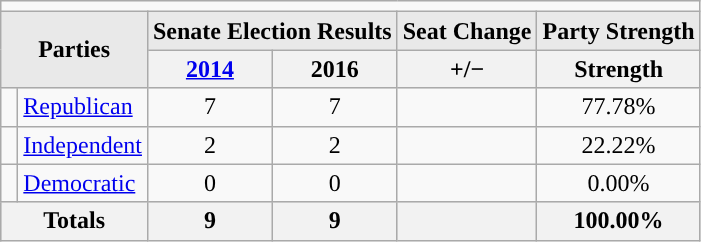<table class   ="wikitable">
<tr>
<td colspan="6"></td>
</tr>
<tr>
<th style   ="background:#e9e9e9; text-align:center" rowspan="2" colspan="2">Parties</th>
<th style   ="background:#e9e9e9; text-align:center" colspan="2">Senate Election Results</th>
<th style   ="background:#e9e9e9; text-align:center" colspan="1">Seat Change</th>
<th style   ="background:#e9e9e9; text-align:center" colspan="1">Party Strength</th>
</tr>
<tr style ="background:#e9e9e9">
<th><a href='#'>2014</a></th>
<th>2016</th>
<th>+/−</th>
<th>Strength</th>
</tr>
<tr>
<td style="background-color:"> </td>
<td><a href='#'>Republican</a></td>
<td align = center>7</td>
<td align = center>7</td>
<td align = center></td>
<td align = center>77.78%</td>
</tr>
<tr>
<td style="background-color:"> </td>
<td><a href='#'>Independent</a></td>
<td align = center>2</td>
<td align = center>2</td>
<td align = center></td>
<td align = center>22.22%</td>
</tr>
<tr>
<td style="background-color:"> </td>
<td><a href='#'>Democratic</a></td>
<td align = center>0</td>
<td align = center>0</td>
<td align = center></td>
<td align = center>0.00%</td>
</tr>
<tr style = "background:#ccc">
<th colspan = "2">Totals</th>
<th>9</th>
<th>9</th>
<th></th>
<th>100.00%</th>
</tr>
</table>
